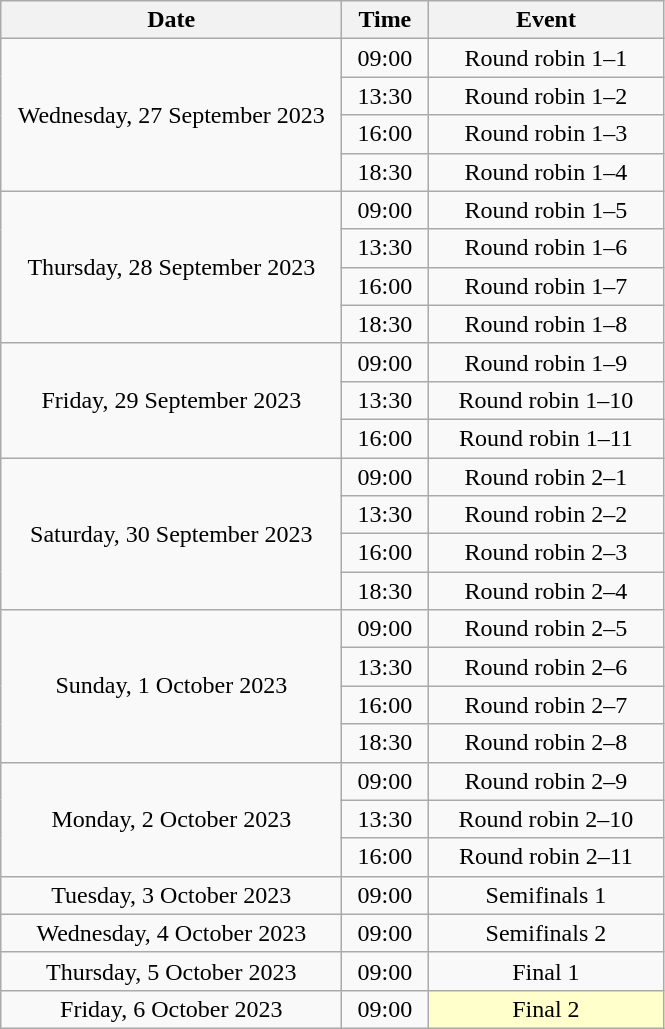<table class = "wikitable" style="text-align:center;">
<tr>
<th width=220>Date</th>
<th width=50>Time</th>
<th width=150>Event</th>
</tr>
<tr>
<td rowspan=4>Wednesday, 27 September 2023</td>
<td>09:00</td>
<td>Round robin 1–1</td>
</tr>
<tr>
<td>13:30</td>
<td>Round robin 1–2</td>
</tr>
<tr>
<td>16:00</td>
<td>Round robin 1–3</td>
</tr>
<tr>
<td>18:30</td>
<td>Round robin 1–4</td>
</tr>
<tr>
<td rowspan=4>Thursday, 28 September 2023</td>
<td>09:00</td>
<td>Round robin 1–5</td>
</tr>
<tr>
<td>13:30</td>
<td>Round robin 1–6</td>
</tr>
<tr>
<td>16:00</td>
<td>Round robin 1–7</td>
</tr>
<tr>
<td>18:30</td>
<td>Round robin 1–8</td>
</tr>
<tr>
<td rowspan=3>Friday, 29 September 2023</td>
<td>09:00</td>
<td>Round robin 1–9</td>
</tr>
<tr>
<td>13:30</td>
<td>Round robin 1–10</td>
</tr>
<tr>
<td>16:00</td>
<td>Round robin 1–11</td>
</tr>
<tr>
<td rowspan=4>Saturday, 30 September 2023</td>
<td>09:00</td>
<td>Round robin 2–1</td>
</tr>
<tr>
<td>13:30</td>
<td>Round robin 2–2</td>
</tr>
<tr>
<td>16:00</td>
<td>Round robin 2–3</td>
</tr>
<tr>
<td>18:30</td>
<td>Round robin 2–4</td>
</tr>
<tr>
<td rowspan=4>Sunday, 1 October 2023</td>
<td>09:00</td>
<td>Round robin 2–5</td>
</tr>
<tr>
<td>13:30</td>
<td>Round robin 2–6</td>
</tr>
<tr>
<td>16:00</td>
<td>Round robin 2–7</td>
</tr>
<tr>
<td>18:30</td>
<td>Round robin 2–8</td>
</tr>
<tr>
<td rowspan=3>Monday, 2 October 2023</td>
<td>09:00</td>
<td>Round robin 2–9</td>
</tr>
<tr>
<td>13:30</td>
<td>Round robin 2–10</td>
</tr>
<tr>
<td>16:00</td>
<td>Round robin 2–11</td>
</tr>
<tr>
<td>Tuesday, 3 October 2023</td>
<td>09:00</td>
<td>Semifinals 1</td>
</tr>
<tr>
<td>Wednesday, 4 October 2023</td>
<td>09:00</td>
<td>Semifinals 2</td>
</tr>
<tr>
<td>Thursday, 5 October 2023</td>
<td>09:00</td>
<td>Final 1</td>
</tr>
<tr>
<td>Friday, 6 October 2023</td>
<td>09:00</td>
<td bgcolor="ffffcc">Final 2</td>
</tr>
</table>
